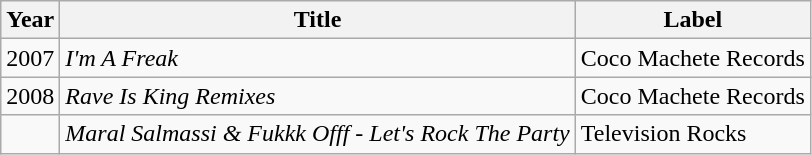<table class="wikitable">
<tr>
<th>Year</th>
<th>Title</th>
<th>Label</th>
</tr>
<tr>
<td>2007</td>
<td><em>I'm A Freak</em></td>
<td>Coco Machete Records</td>
</tr>
<tr>
<td>2008</td>
<td><em>Rave Is King Remixes</em></td>
<td>Coco Machete Records</td>
</tr>
<tr>
<td></td>
<td><em>Maral Salmassi & Fukkk Offf - Let's Rock The Party</em></td>
<td>Television Rocks</td>
</tr>
</table>
